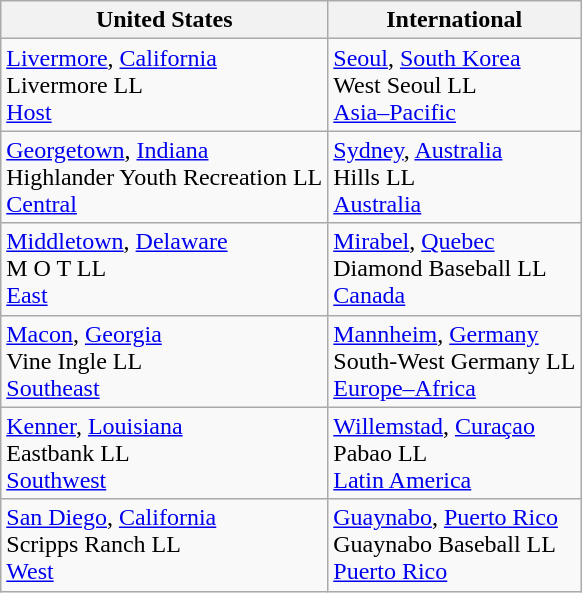<table class="wikitable">
<tr>
<th>United States</th>
<th>International</th>
</tr>
<tr>
<td> <a href='#'>Livermore</a>, <a href='#'>California</a><br>Livermore LL<br><a href='#'>Host</a></td>
<td> <a href='#'>Seoul</a>, <a href='#'>South Korea</a><br>West Seoul LL<br><a href='#'>Asia–Pacific</a></td>
</tr>
<tr>
<td> <a href='#'>Georgetown</a>, <a href='#'>Indiana</a><br>Highlander Youth Recreation LL<br><a href='#'>Central</a></td>
<td>  <a href='#'>Sydney</a>, <a href='#'>Australia</a><br>Hills LL<br><a href='#'>Australia</a></td>
</tr>
<tr>
<td> <a href='#'>Middletown</a>, <a href='#'>Delaware</a><br>M O T LL<br><a href='#'>East</a></td>
<td>  <a href='#'>Mirabel</a>, <a href='#'>Quebec</a><br>Diamond Baseball LL<br><a href='#'>Canada</a></td>
</tr>
<tr>
<td> <a href='#'>Macon</a>, <a href='#'>Georgia</a><br>Vine Ingle LL<br><a href='#'>Southeast</a></td>
<td> <a href='#'>Mannheim</a>, <a href='#'>Germany</a><br>South-West Germany LL<br><a href='#'>Europe–Africa</a></td>
</tr>
<tr>
<td> <a href='#'>Kenner</a>, <a href='#'>Louisiana</a><br>Eastbank LL<br><a href='#'>Southwest</a></td>
<td> <a href='#'>Willemstad</a>, <a href='#'>Curaçao</a><br>Pabao LL<br><a href='#'>Latin America</a></td>
</tr>
<tr>
<td> <a href='#'>San Diego</a>, <a href='#'>California</a><br>Scripps Ranch LL<br><a href='#'>West</a></td>
<td> <a href='#'>Guaynabo</a>, <a href='#'>Puerto Rico</a><br>Guaynabo Baseball LL<br><a href='#'>Puerto Rico</a></td>
</tr>
</table>
